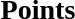<table width=100%>
<tr>
<td width=50% valign=top><br><h3>Points</h3>




</td>
</tr>
</table>
